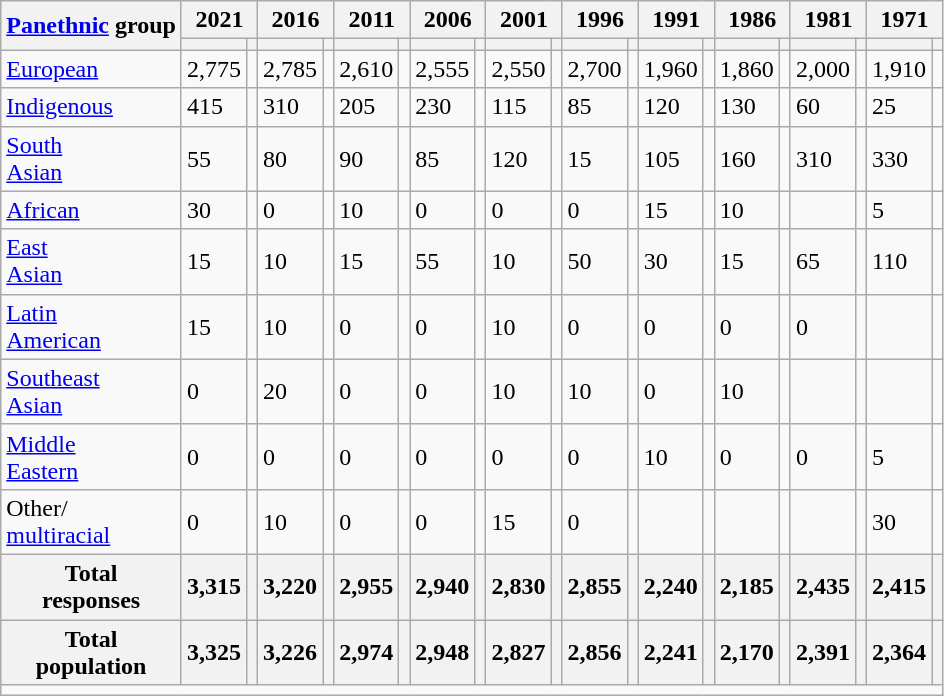<table class="wikitable collapsible sortable">
<tr>
<th rowspan="2"><a href='#'>Panethnic</a> group</th>
<th colspan="2">2021</th>
<th colspan="2">2016</th>
<th colspan="2">2011</th>
<th colspan="2">2006</th>
<th colspan="2">2001</th>
<th colspan="2">1996</th>
<th colspan="2">1991</th>
<th colspan="2">1986</th>
<th colspan="2">1981</th>
<th colspan="2">1971</th>
</tr>
<tr>
<th><a href='#'></a></th>
<th></th>
<th></th>
<th></th>
<th></th>
<th></th>
<th></th>
<th></th>
<th></th>
<th></th>
<th></th>
<th></th>
<th></th>
<th></th>
<th></th>
<th></th>
<th></th>
<th></th>
<th></th>
<th></th>
</tr>
<tr>
<td><a href='#'>European</a></td>
<td>2,775</td>
<td></td>
<td>2,785</td>
<td></td>
<td>2,610</td>
<td></td>
<td>2,555</td>
<td></td>
<td>2,550</td>
<td></td>
<td>2,700</td>
<td></td>
<td>1,960</td>
<td></td>
<td>1,860</td>
<td></td>
<td>2,000</td>
<td></td>
<td>1,910</td>
<td></td>
</tr>
<tr>
<td><a href='#'>Indigenous</a></td>
<td>415</td>
<td></td>
<td>310</td>
<td></td>
<td>205</td>
<td></td>
<td>230</td>
<td></td>
<td>115</td>
<td></td>
<td>85</td>
<td></td>
<td>120</td>
<td></td>
<td>130</td>
<td></td>
<td>60</td>
<td></td>
<td>25</td>
<td></td>
</tr>
<tr>
<td><a href='#'>South<br>Asian</a></td>
<td>55</td>
<td></td>
<td>80</td>
<td></td>
<td>90</td>
<td></td>
<td>85</td>
<td></td>
<td>120</td>
<td></td>
<td>15</td>
<td></td>
<td>105</td>
<td></td>
<td>160</td>
<td></td>
<td>310</td>
<td></td>
<td>330</td>
<td></td>
</tr>
<tr>
<td><a href='#'>African</a></td>
<td>30</td>
<td></td>
<td>0</td>
<td></td>
<td>10</td>
<td></td>
<td>0</td>
<td></td>
<td>0</td>
<td></td>
<td>0</td>
<td></td>
<td>15</td>
<td></td>
<td>10</td>
<td></td>
<td></td>
<td></td>
<td>5</td>
<td></td>
</tr>
<tr>
<td><a href='#'>East<br>Asian</a></td>
<td>15</td>
<td></td>
<td>10</td>
<td></td>
<td>15</td>
<td></td>
<td>55</td>
<td></td>
<td>10</td>
<td></td>
<td>50</td>
<td></td>
<td>30</td>
<td></td>
<td>15</td>
<td></td>
<td>65</td>
<td></td>
<td>110</td>
<td></td>
</tr>
<tr>
<td><a href='#'>Latin<br>American</a></td>
<td>15</td>
<td></td>
<td>10</td>
<td></td>
<td>0</td>
<td></td>
<td>0</td>
<td></td>
<td>10</td>
<td></td>
<td>0</td>
<td></td>
<td>0</td>
<td></td>
<td>0</td>
<td></td>
<td>0</td>
<td></td>
<td></td>
<td></td>
</tr>
<tr>
<td><a href='#'>Southeast<br>Asian</a></td>
<td>0</td>
<td></td>
<td>20</td>
<td></td>
<td>0</td>
<td></td>
<td>0</td>
<td></td>
<td>10</td>
<td></td>
<td>10</td>
<td></td>
<td>0</td>
<td></td>
<td>10</td>
<td></td>
<td></td>
<td></td>
<td></td>
<td></td>
</tr>
<tr>
<td><a href='#'>Middle<br>Eastern</a></td>
<td>0</td>
<td></td>
<td>0</td>
<td></td>
<td>0</td>
<td></td>
<td>0</td>
<td></td>
<td>0</td>
<td></td>
<td>0</td>
<td></td>
<td>10</td>
<td></td>
<td>0</td>
<td></td>
<td>0</td>
<td></td>
<td>5</td>
<td></td>
</tr>
<tr>
<td>Other/<br><a href='#'>multiracial</a></td>
<td>0</td>
<td></td>
<td>10</td>
<td></td>
<td>0</td>
<td></td>
<td>0</td>
<td></td>
<td>15</td>
<td></td>
<td>0</td>
<td></td>
<td></td>
<td></td>
<td></td>
<td></td>
<td></td>
<td></td>
<td>30</td>
<td></td>
</tr>
<tr>
<th>Total<br>responses</th>
<th>3,315</th>
<th></th>
<th>3,220</th>
<th></th>
<th>2,955</th>
<th></th>
<th>2,940</th>
<th></th>
<th>2,830</th>
<th></th>
<th>2,855</th>
<th></th>
<th>2,240</th>
<th></th>
<th>2,185</th>
<th></th>
<th>2,435</th>
<th></th>
<th>2,415</th>
<th></th>
</tr>
<tr class="sortbottom">
<th>Total<br>population</th>
<th>3,325</th>
<th></th>
<th>3,226</th>
<th></th>
<th>2,974</th>
<th></th>
<th>2,948</th>
<th></th>
<th>2,827</th>
<th></th>
<th>2,856</th>
<th></th>
<th>2,241</th>
<th></th>
<th>2,170</th>
<th></th>
<th>2,391</th>
<th></th>
<th>2,364</th>
<th></th>
</tr>
<tr class="sortbottom">
<td colspan="22"></td>
</tr>
</table>
